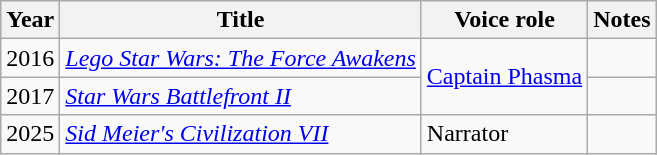<table class="wikitable sortable">
<tr>
<th>Year</th>
<th>Title</th>
<th>Voice role</th>
<th>Notes</th>
</tr>
<tr>
<td>2016</td>
<td><em><a href='#'>Lego Star Wars: The Force Awakens</a></em></td>
<td rowspan=2><a href='#'>Captain Phasma</a></td>
<td></td>
</tr>
<tr>
<td>2017</td>
<td><em><a href='#'>Star Wars Battlefront II</a></em></td>
<td></td>
</tr>
<tr>
<td>2025</td>
<td><em><a href='#'>Sid Meier's Civilization VII</a></em></td>
<td>Narrator</td>
<td></td>
</tr>
</table>
